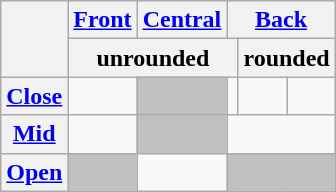<table class="wikitable" style="text-align: center;">
<tr>
<th rowspan="2"></th>
<th><a href='#'>Front</a></th>
<th><a href='#'>Central</a></th>
<th colspan="3"><a href='#'>Back</a></th>
</tr>
<tr>
<th colspan="3">unrounded</th>
<th colspan="2">rounded</th>
</tr>
<tr>
<th><a href='#'>Close</a></th>
<td> </td>
<td style="background: silver;"></td>
<td> </td>
<td> </td>
<td> </td>
</tr>
<tr>
<th><a href='#'>Mid</a></th>
<td>  </td>
<td style="background: silver;"></td>
<td colspan="3"> </td>
</tr>
<tr>
<th><a href='#'>Open</a></th>
<td style="background: silver;"></td>
<td> </td>
<td colspan="3" style="background: silver;"></td>
</tr>
</table>
